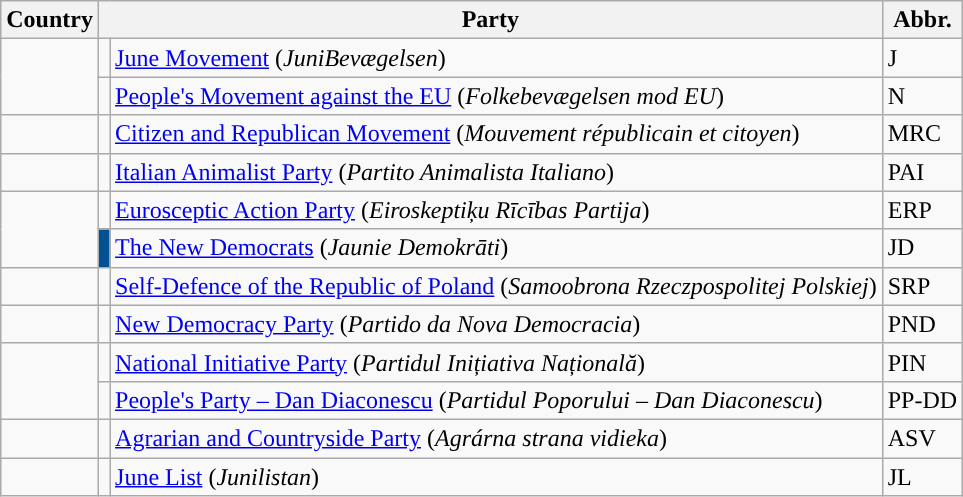<table class="wikitable sortable">
<tr>
<th>Country</th>
<th colspan="2">Party</th>
<th>Abbr.</th>
</tr>
<tr>
<td rowspan="2"></td>
<td bgcolor=></td>
<td><a href='#'>June Movement</a> (<em>JuniBevægelsen</em>)</td>
<td>J</td>
</tr>
<tr>
<td bgcolor=></td>
<td><a href='#'>People's Movement against the EU</a> (<em>Folkebevægelsen mod EU</em>)</td>
<td>N</td>
</tr>
<tr>
<td></td>
<td bgcolor=></td>
<td><a href='#'>Citizen and Republican Movement</a> (<em>Mouvement républicain et citoyen</em>)</td>
<td>MRC</td>
</tr>
<tr>
<td></td>
<td bgcolor=></td>
<td><a href='#'>Italian Animalist Party</a> (<em>Partito Animalista Italiano</em>)</td>
<td>PAI</td>
</tr>
<tr>
<td rowspan="2"></td>
<td bgcolor=></td>
<td><a href='#'>Eurosceptic Action Party</a> (<em>Eiroskeptiķu Rīcības Partija</em>)</td>
<td>ERP</td>
</tr>
<tr>
<td bgcolor="#005294"></td>
<td><a href='#'>The New Democrats</a> (<em>Jaunie Demokrāti</em>)</td>
<td>JD</td>
</tr>
<tr>
<td></td>
<td bgcolor=></td>
<td><a href='#'>Self-Defence of the Republic of Poland</a> (<em>Samoobrona Rzeczpospolitej Polskiej</em>)</td>
<td>SRP</td>
</tr>
<tr>
<td></td>
<td bgcolor=></td>
<td><a href='#'>New Democracy Party</a> (<em>Partido da Nova Democracia</em>)</td>
<td>PND</td>
</tr>
<tr>
<td rowspan="2"></td>
<td bgcolor=></td>
<td><a href='#'>National Initiative Party</a> (<em>Partidul Inițiativa Națională</em>)</td>
<td>PIN</td>
</tr>
<tr>
<td bgcolor=></td>
<td><a href='#'>People's Party – Dan Diaconescu</a> (<em>Partidul Poporului – Dan Diaconescu</em>)</td>
<td>PP-DD</td>
</tr>
<tr>
<td></td>
<td></td>
<td><a href='#'>Agrarian and Countryside Party</a> (<em>Agrárna strana vidieka</em>)</td>
<td>ASV</td>
</tr>
<tr>
<td></td>
<td bgcolor=></td>
<td><a href='#'>June List</a> (<em>Junilistan</em>)</td>
<td>JL</td>
</tr>
</table>
